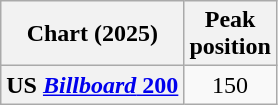<table class="wikitable sortable plainrowheaders" style="text-align:center">
<tr>
<th scope="col">Chart (2025)</th>
<th scope="col">Peak<br>position</th>
</tr>
<tr>
<th scope="row">US <a href='#'><em>Billboard</em> 200</a></th>
<td>150</td>
</tr>
</table>
